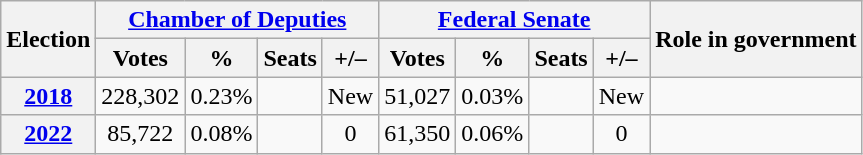<table class=wikitable style=text-align:center>
<tr>
<th rowspan="2">Election</th>
<th colspan="4"><a href='#'>Chamber of Deputies</a></th>
<th colspan="4"><a href='#'>Federal Senate</a></th>
<th rowspan="2"><strong>Role in government</strong></th>
</tr>
<tr>
<th><strong>Votes</strong></th>
<th><strong>%</strong></th>
<th><strong>Seats</strong></th>
<th>+/–</th>
<th><strong>Votes</strong></th>
<th><strong>%</strong></th>
<th><strong>Seats</strong></th>
<th>+/–</th>
</tr>
<tr>
<th><a href='#'>2018</a></th>
<td align="center">228,302</td>
<td align="center">0.23%</td>
<td style="text-align:center;"></td>
<td>New</td>
<td align="center">51,027</td>
<td align="center">0.03%</td>
<td style="text-align:center;"></td>
<td>New</td>
<td></td>
</tr>
<tr>
<th><a href='#'>2022</a></th>
<td align="center">85,722</td>
<td align="center">0.08%</td>
<td style="text-align:center;"></td>
<td> 0</td>
<td align="center">61,350</td>
<td align="center">0.06%</td>
<td style="text-align:center;"></td>
<td> 0</td>
<td></td>
</tr>
</table>
